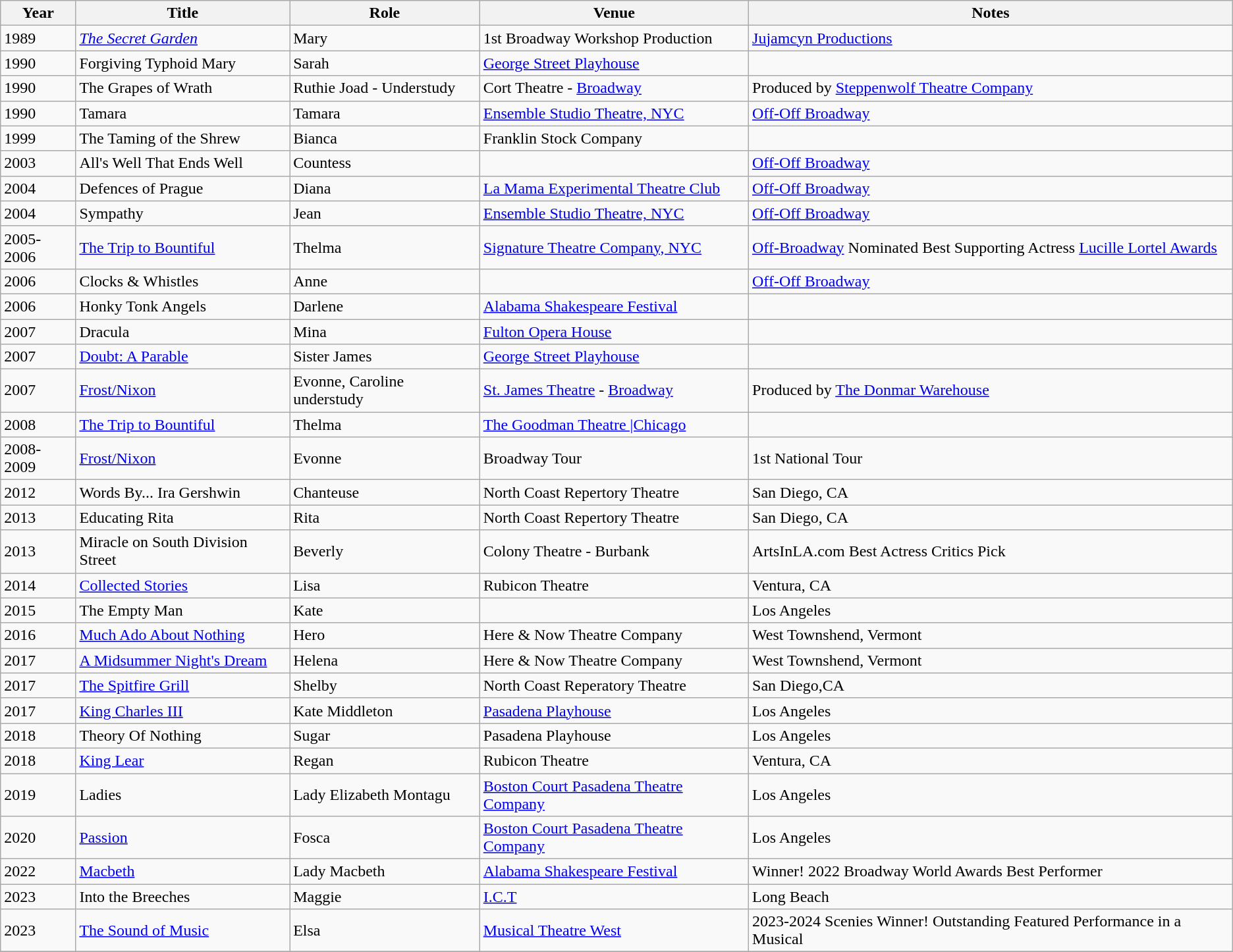<table class="wikitable sortable">
<tr>
<th>Year</th>
<th>Title</th>
<th>Role</th>
<th>Venue</th>
<th class="unsortable">Notes</th>
</tr>
<tr>
<td>1989</td>
<td><em><a href='#'>The Secret Garden</a></em></td>
<td>Mary</td>
<td>1st Broadway Workshop Production</td>
<td><a href='#'>Jujamcyn Productions</a></td>
</tr>
<tr>
<td>1990</td>
<td>Forgiving Typhoid Mary</td>
<td>Sarah</td>
<td><a href='#'>George Street Playhouse</a></td>
</tr>
<tr>
<td>1990</td>
<td>The Grapes of Wrath</td>
<td>Ruthie Joad - Understudy</td>
<td>Cort Theatre - <a href='#'>Broadway</a></td>
<td>Produced by <a href='#'>Steppenwolf Theatre Company</a></td>
</tr>
<tr>
<td>1990</td>
<td>Tamara</td>
<td>Tamara</td>
<td><a href='#'>Ensemble Studio Theatre, NYC</a></td>
<td><a href='#'>Off-Off Broadway</a></td>
</tr>
<tr>
<td>1999</td>
<td>The Taming of the Shrew</td>
<td>Bianca</td>
<td>Franklin Stock Company</td>
</tr>
<tr>
<td>2003</td>
<td>All's Well That Ends Well</td>
<td>Countess</td>
<td></td>
<td><a href='#'>Off-Off Broadway</a></td>
</tr>
<tr>
<td>2004</td>
<td>Defences of Prague</td>
<td>Diana</td>
<td><a href='#'>La Mama Experimental Theatre Club</a></td>
<td><a href='#'>Off-Off Broadway</a></td>
</tr>
<tr>
<td>2004</td>
<td>Sympathy</td>
<td>Jean</td>
<td><a href='#'>Ensemble Studio Theatre, NYC</a></td>
<td><a href='#'>Off-Off Broadway</a></td>
</tr>
<tr>
<td>2005-2006</td>
<td><a href='#'>The Trip to Bountiful</a></td>
<td>Thelma</td>
<td><a href='#'>Signature Theatre Company, NYC</a></td>
<td><a href='#'>Off-Broadway</a> Nominated Best Supporting Actress  <a href='#'>Lucille Lortel Awards</a></td>
</tr>
<tr>
<td>2006</td>
<td>Clocks & Whistles</td>
<td>Anne</td>
<td></td>
<td><a href='#'>Off-Off Broadway</a></td>
</tr>
<tr>
<td>2006</td>
<td>Honky Tonk Angels</td>
<td>Darlene</td>
<td><a href='#'>Alabama Shakespeare Festival</a></td>
<td></td>
</tr>
<tr>
<td>2007</td>
<td>Dracula</td>
<td>Mina</td>
<td><a href='#'>Fulton Opera House</a></td>
<td></td>
</tr>
<tr>
<td>2007</td>
<td><a href='#'>Doubt: A Parable</a></td>
<td>Sister James</td>
<td><a href='#'>George Street Playhouse</a></td>
</tr>
<tr>
<td>2007</td>
<td><a href='#'>Frost/Nixon</a></td>
<td>Evonne, Caroline understudy</td>
<td><a href='#'>St. James Theatre</a> - <a href='#'>Broadway</a></td>
<td>Produced by <a href='#'>The Donmar Warehouse</a></td>
</tr>
<tr>
<td>2008</td>
<td><a href='#'>The Trip to Bountiful</a></td>
<td>Thelma</td>
<td><a href='#'>The Goodman Theatre 
|Chicago</a></td>
</tr>
<tr>
<td>2008-2009</td>
<td><a href='#'>Frost/Nixon</a></td>
<td>Evonne</td>
<td>Broadway Tour</td>
<td>1st National Tour</td>
</tr>
<tr>
<td>2012</td>
<td>Words By... Ira Gershwin</td>
<td>Chanteuse</td>
<td>North Coast Repertory Theatre</td>
<td>San Diego, CA</td>
</tr>
<tr>
<td>2013</td>
<td>Educating Rita</td>
<td>Rita</td>
<td>North Coast Repertory Theatre</td>
<td>San Diego, CA</td>
</tr>
<tr>
<td>2013</td>
<td>Miracle on South Division Street</td>
<td>Beverly</td>
<td>Colony Theatre - Burbank</td>
<td>ArtsInLA.com Best Actress Critics Pick</td>
</tr>
<tr>
<td>2014</td>
<td><a href='#'>Collected Stories</a></td>
<td>Lisa</td>
<td>Rubicon Theatre</td>
<td>Ventura, CA</td>
</tr>
<tr>
<td>2015</td>
<td>The Empty Man</td>
<td>Kate</td>
<td></td>
<td>Los Angeles</td>
</tr>
<tr>
<td>2016</td>
<td><a href='#'>Much Ado About Nothing</a></td>
<td>Hero</td>
<td>Here & Now Theatre Company</td>
<td>West Townshend, Vermont</td>
</tr>
<tr>
<td>2017</td>
<td><a href='#'>A Midsummer Night's Dream</a></td>
<td>Helena</td>
<td>Here & Now Theatre Company</td>
<td>West Townshend, Vermont</td>
</tr>
<tr>
<td>2017</td>
<td><a href='#'>The Spitfire Grill</a></td>
<td>Shelby</td>
<td>North Coast Reperatory Theatre</td>
<td>San Diego,CA</td>
</tr>
<tr>
<td>2017</td>
<td><a href='#'>King Charles III</a></td>
<td>Kate Middleton</td>
<td><a href='#'>Pasadena Playhouse</a></td>
<td>Los Angeles</td>
</tr>
<tr>
<td>2018</td>
<td>Theory Of Nothing</td>
<td>Sugar</td>
<td>Pasadena Playhouse</td>
<td>Los Angeles</td>
</tr>
<tr>
<td>2018</td>
<td><a href='#'>King Lear</a></td>
<td>Regan</td>
<td>Rubicon Theatre</td>
<td>Ventura, CA</td>
</tr>
<tr>
<td>2019</td>
<td>Ladies</td>
<td>Lady Elizabeth Montagu</td>
<td><a href='#'>Boston Court Pasadena Theatre Company</a></td>
<td>Los Angeles</td>
</tr>
<tr>
<td>2020</td>
<td><a href='#'>Passion</a></td>
<td>Fosca</td>
<td><a href='#'>Boston Court Pasadena Theatre Company</a></td>
<td>Los Angeles</td>
</tr>
<tr>
<td>2022</td>
<td><a href='#'>Macbeth</a></td>
<td>Lady Macbeth</td>
<td><a href='#'>Alabama Shakespeare Festival</a></td>
<td>Winner! 2022 Broadway World Awards Best Performer</td>
</tr>
<tr>
<td>2023</td>
<td>Into the Breeches</td>
<td>Maggie</td>
<td><a href='#'>I.C.T</a></td>
<td>Long Beach</td>
</tr>
<tr>
<td>2023</td>
<td><a href='#'>The Sound of Music</a></td>
<td>Elsa</td>
<td><a href='#'>Musical Theatre West</a></td>
<td>2023-2024 Scenies Winner! Outstanding Featured Performance in a Musical  </td>
</tr>
<tr>
</tr>
</table>
